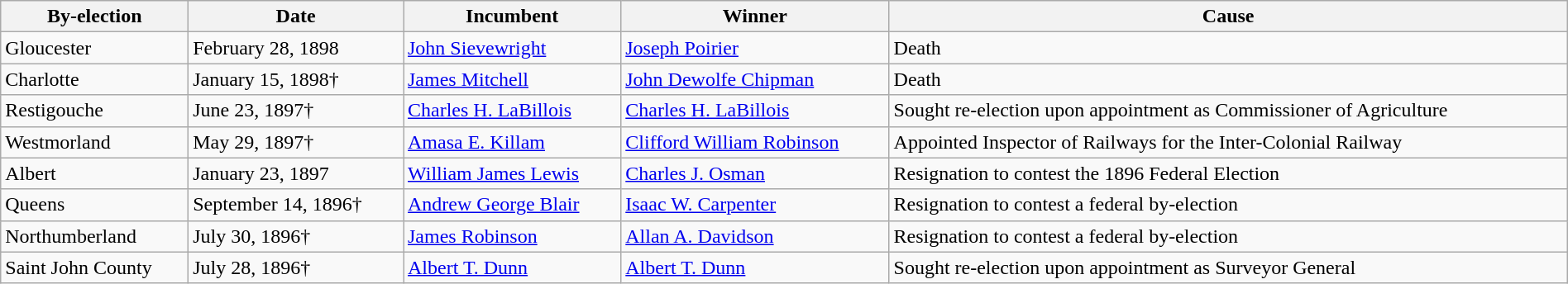<table class=wikitable style="width:100%">
<tr>
<th>By-election</th>
<th>Date</th>
<th>Incumbent</th>
<th>Winner</th>
<th>Cause</th>
</tr>
<tr>
<td>Gloucester</td>
<td>February 28, 1898</td>
<td><a href='#'>John Sievewright</a></td>
<td><a href='#'>Joseph Poirier</a></td>
<td>Death</td>
</tr>
<tr>
<td>Charlotte</td>
<td>January 15, 1898†</td>
<td><a href='#'>James Mitchell</a></td>
<td><a href='#'>John Dewolfe Chipman</a></td>
<td>Death</td>
</tr>
<tr>
<td>Restigouche</td>
<td>June 23, 1897†</td>
<td><a href='#'>Charles H. LaBillois</a></td>
<td><a href='#'>Charles H. LaBillois</a></td>
<td>Sought re-election upon appointment as Commissioner of Agriculture</td>
</tr>
<tr>
<td>Westmorland</td>
<td>May 29, 1897†</td>
<td><a href='#'>Amasa E. Killam</a></td>
<td><a href='#'>Clifford William Robinson</a></td>
<td>Appointed Inspector of Railways for the Inter-Colonial Railway</td>
</tr>
<tr>
<td>Albert</td>
<td>January 23, 1897</td>
<td><a href='#'>William James Lewis</a></td>
<td><a href='#'>Charles J. Osman</a></td>
<td>Resignation to contest the 1896 Federal Election</td>
</tr>
<tr>
<td>Queens</td>
<td>September 14, 1896†</td>
<td><a href='#'>Andrew George Blair</a></td>
<td><a href='#'>Isaac W. Carpenter</a></td>
<td>Resignation to contest a federal by-election</td>
</tr>
<tr>
<td>Northumberland</td>
<td>July 30, 1896†</td>
<td><a href='#'>James Robinson</a></td>
<td><a href='#'>Allan A. Davidson</a></td>
<td>Resignation to contest a federal by-election</td>
</tr>
<tr>
<td>Saint John County</td>
<td>July 28, 1896†</td>
<td><a href='#'>Albert T. Dunn</a></td>
<td><a href='#'>Albert T. Dunn</a></td>
<td>Sought re-election upon appointment as Surveyor General</td>
</tr>
</table>
